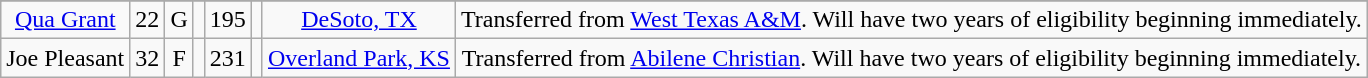<table class="wikitable sortable sortable" style="text-align: center">
<tr align=center>
</tr>
<tr>
</tr>
<tr align=center>
<td><a href='#'>Qua Grant</a></td>
<td>22</td>
<td>G</td>
<td></td>
<td>195</td>
<td></td>
<td><a href='#'>DeSoto, TX</a></td>
<td>Transferred from <a href='#'>West Texas A&M</a>. Will have two years of eligibility beginning immediately.</td>
</tr>
<tr>
<td>Joe Pleasant</td>
<td>32</td>
<td>F</td>
<td></td>
<td>231</td>
<td></td>
<td><a href='#'>Overland Park, KS</a></td>
<td>Transferred from <a href='#'>Abilene Christian</a>. Will have two years of eligibility beginning immediately.</td>
</tr>
</table>
